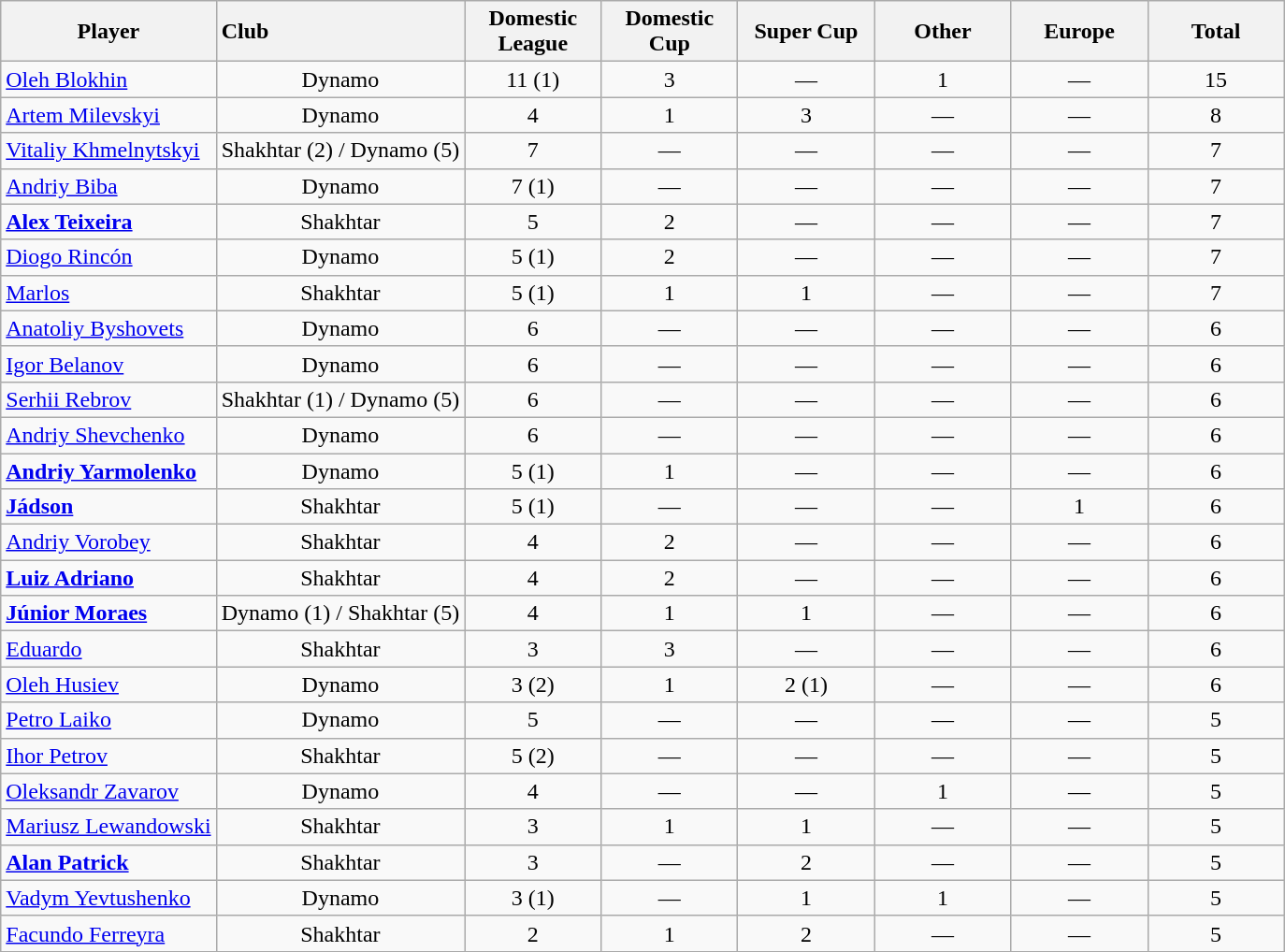<table class="wikitable sortable" style="text-align:center;margin-left:1em">
<tr>
<th>Player</th>
<th style="text-align:left;" style="width:100px;">Club</th>
<th width=90>Domestic League</th>
<th width=90>Domestic Cup</th>
<th width=90>Super Cup</th>
<th width=90>Other</th>
<th width=90>Europe</th>
<th width=90>Total</th>
</tr>
<tr>
<td style="text-align:left;"><a href='#'>Oleh Blokhin</a></td>
<td>Dynamo</td>
<td>11 (1)</td>
<td>3</td>
<td>—</td>
<td>1</td>
<td>—</td>
<td>15</td>
</tr>
<tr>
<td style="text-align:left;"><a href='#'>Artem Milevskyi</a></td>
<td>Dynamo</td>
<td>4</td>
<td>1</td>
<td>3</td>
<td>—</td>
<td>—</td>
<td>8</td>
</tr>
<tr>
<td style="text-align:left;"><a href='#'>Vitaliy Khmelnytskyi</a></td>
<td>Shakhtar (2) / Dynamo (5)</td>
<td>7</td>
<td>—</td>
<td>—</td>
<td>—</td>
<td>—</td>
<td>7</td>
</tr>
<tr>
<td style="text-align:left;"><a href='#'>Andriy Biba</a></td>
<td>Dynamo</td>
<td>7 (1)</td>
<td>—</td>
<td>—</td>
<td>—</td>
<td>—</td>
<td>7</td>
</tr>
<tr>
<td style="text-align:left;"><strong><a href='#'>Alex Teixeira</a></strong></td>
<td>Shakhtar</td>
<td>5</td>
<td>2</td>
<td>—</td>
<td>—</td>
<td>—</td>
<td>7</td>
</tr>
<tr>
<td style="text-align:left;"><a href='#'>Diogo Rincón</a></td>
<td>Dynamo</td>
<td>5 (1)</td>
<td>2</td>
<td>—</td>
<td>—</td>
<td>—</td>
<td>7</td>
</tr>
<tr>
<td style="text-align:left;"><a href='#'>Marlos</a></td>
<td>Shakhtar</td>
<td>5 (1)</td>
<td>1</td>
<td>1</td>
<td>—</td>
<td>—</td>
<td>7</td>
</tr>
<tr>
<td style="text-align:left;"><a href='#'>Anatoliy Byshovets</a></td>
<td>Dynamo</td>
<td>6</td>
<td>—</td>
<td>—</td>
<td>—</td>
<td>—</td>
<td>6</td>
</tr>
<tr>
<td style="text-align:left;"><a href='#'>Igor Belanov</a></td>
<td>Dynamo</td>
<td>6</td>
<td>—</td>
<td>—</td>
<td>—</td>
<td>—</td>
<td>6</td>
</tr>
<tr>
<td style="text-align:left;"><a href='#'>Serhii Rebrov</a></td>
<td>Shakhtar (1) / Dynamo (5)</td>
<td>6</td>
<td>—</td>
<td>—</td>
<td>—</td>
<td>—</td>
<td>6</td>
</tr>
<tr>
<td style="text-align:left;"><a href='#'>Andriy Shevchenko</a></td>
<td>Dynamo</td>
<td>6</td>
<td>—</td>
<td>—</td>
<td>—</td>
<td>—</td>
<td>6</td>
</tr>
<tr>
<td style="text-align:left;"><strong><a href='#'>Andriy Yarmolenko</a></strong></td>
<td>Dynamo</td>
<td>5 (1)</td>
<td>1</td>
<td>—</td>
<td>—</td>
<td>—</td>
<td>6</td>
</tr>
<tr>
<td style="text-align:left;"><strong><a href='#'>Jádson</a></strong></td>
<td>Shakhtar</td>
<td>5 (1)</td>
<td>—</td>
<td>—</td>
<td>—</td>
<td>1</td>
<td>6</td>
</tr>
<tr>
<td style="text-align:left;"><a href='#'>Andriy Vorobey</a></td>
<td>Shakhtar</td>
<td>4</td>
<td>2</td>
<td>—</td>
<td>—</td>
<td>—</td>
<td>6</td>
</tr>
<tr>
<td style="text-align:left;"><strong><a href='#'>Luiz Adriano</a></strong></td>
<td>Shakhtar</td>
<td>4</td>
<td>2</td>
<td>—</td>
<td>—</td>
<td>—</td>
<td>6</td>
</tr>
<tr>
<td style="text-align:left;"><strong><a href='#'>Júnior Moraes</a></strong></td>
<td>Dynamo (1) / Shakhtar (5)</td>
<td>4</td>
<td>1</td>
<td>1</td>
<td>—</td>
<td>—</td>
<td>6</td>
</tr>
<tr>
<td style="text-align:left;"><a href='#'>Eduardo</a></td>
<td>Shakhtar</td>
<td>3</td>
<td>3</td>
<td>—</td>
<td>—</td>
<td>—</td>
<td>6</td>
</tr>
<tr>
<td style="text-align:left;"><a href='#'>Oleh Husiev</a></td>
<td>Dynamo</td>
<td>3 (2)</td>
<td>1</td>
<td>2 (1)</td>
<td>—</td>
<td>—</td>
<td>6</td>
</tr>
<tr>
<td style="text-align:left;"><a href='#'>Petro Laiko</a></td>
<td>Dynamo</td>
<td>5</td>
<td>—</td>
<td>—</td>
<td>—</td>
<td>—</td>
<td>5</td>
</tr>
<tr>
<td style="text-align:left;"><a href='#'>Ihor Petrov</a></td>
<td>Shakhtar</td>
<td>5 (2)</td>
<td>—</td>
<td>—</td>
<td>—</td>
<td>—</td>
<td>5</td>
</tr>
<tr>
<td style="text-align:left;"><a href='#'>Oleksandr Zavarov</a></td>
<td>Dynamo</td>
<td>4</td>
<td>—</td>
<td>—</td>
<td>1</td>
<td>—</td>
<td>5</td>
</tr>
<tr>
<td style="text-align:left;"><a href='#'>Mariusz Lewandowski</a></td>
<td>Shakhtar</td>
<td>3</td>
<td>1</td>
<td>1</td>
<td>—</td>
<td>—</td>
<td>5</td>
</tr>
<tr>
<td style="text-align:left;"><strong><a href='#'>Alan Patrick</a></strong></td>
<td>Shakhtar</td>
<td>3</td>
<td>—</td>
<td>2</td>
<td>—</td>
<td>—</td>
<td>5</td>
</tr>
<tr>
<td style="text-align:left;"><a href='#'>Vadym Yevtushenko</a></td>
<td>Dynamo</td>
<td>3 (1)</td>
<td>—</td>
<td>1</td>
<td>1</td>
<td>—</td>
<td>5</td>
</tr>
<tr>
<td style="text-align:left;"><a href='#'>Facundo Ferreyra</a></td>
<td>Shakhtar</td>
<td>2</td>
<td>1</td>
<td>2</td>
<td>—</td>
<td>—</td>
<td>5</td>
</tr>
<tr>
</tr>
</table>
